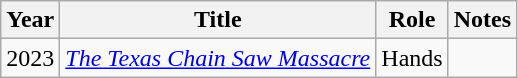<table class="wikitable sortable plainrowheaders">
<tr>
<th scope="col">Year</th>
<th scope="col">Title</th>
<th scope="col">Role</th>
<th scope="col" class="unsortable">Notes</th>
</tr>
<tr>
<td>2023</td>
<td><em><a href='#'>The Texas Chain Saw Massacre</a></em></td>
<td>Hands</td>
<td></td>
</tr>
</table>
